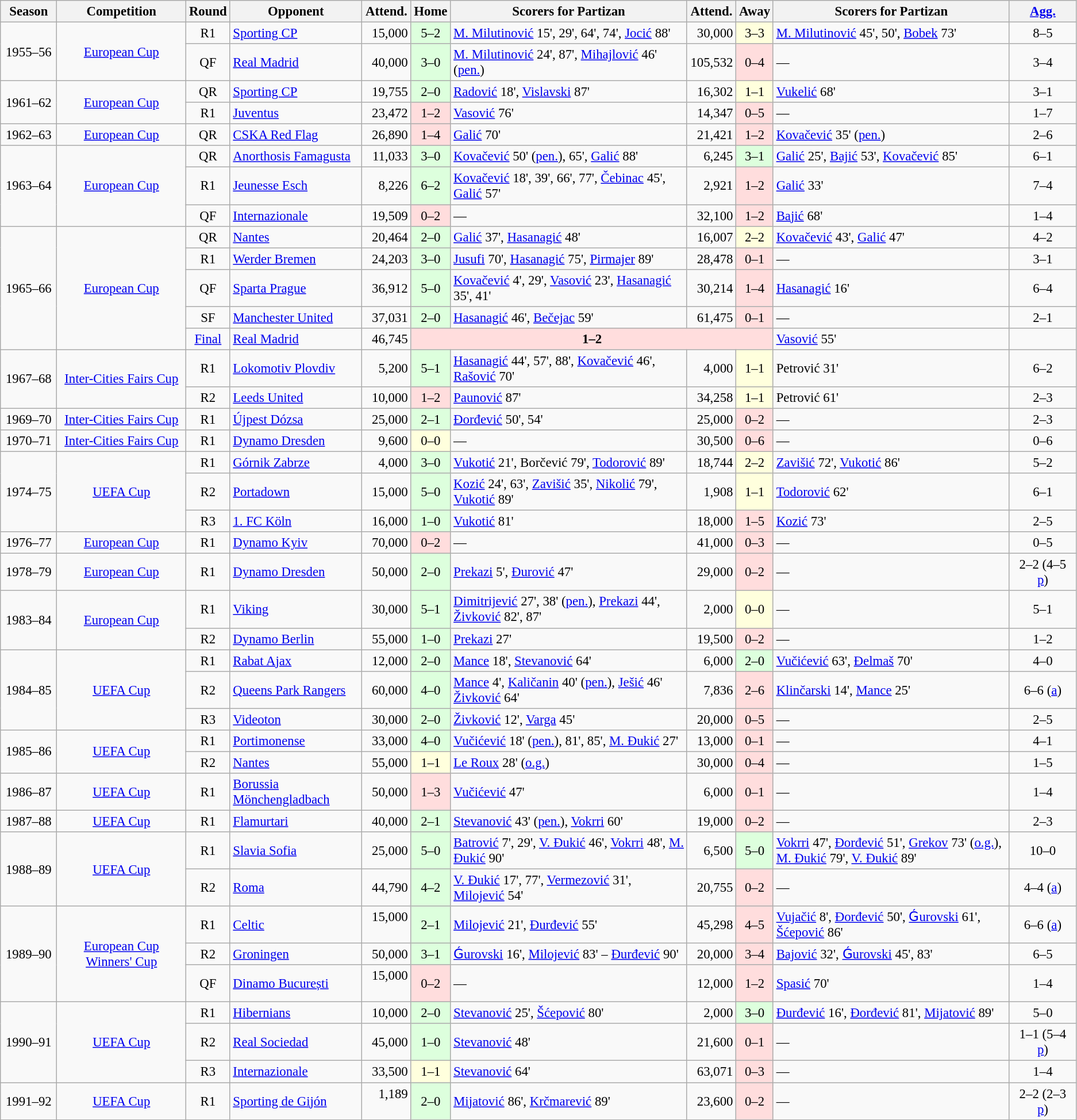<table class="wikitable" style="font-size:95%; text-align: center;">
<tr>
<th width="60">Season</th>
<th width="150">Competition</th>
<th width="30">Round</th>
<th width="150">Opponent</th>
<th width="50">Attend.</th>
<th width="30">Home</th>
<th width="290">Scorers for Partizan</th>
<th width="50">Attend.</th>
<th width="30">Away</th>
<th width="290">Scorers for Partizan</th>
<th width="75"><a href='#'>Agg.</a></th>
</tr>
<tr>
<td rowspan=2>1955–56</td>
<td rowspan=2><a href='#'>European Cup</a></td>
<td>R1</td>
<td align="left"> <a href='#'>Sporting CP</a></td>
<td align="right">15,000</td>
<td bgcolor="#ddffdd">5–2</td>
<td align="left"><a href='#'>M. Milutinović</a> 15', 29', 64', 74', <a href='#'>Jocić</a> 88'</td>
<td align="right">30,000</td>
<td bgcolor="#ffffdd">3–3</td>
<td align="left"><a href='#'>M. Milutinović</a> 45', 50', <a href='#'>Bobek</a> 73'</td>
<td>8–5</td>
</tr>
<tr>
<td>QF</td>
<td align="left"> <a href='#'>Real Madrid</a></td>
<td align="right">40,000</td>
<td bgcolor="#ddffdd">3–0</td>
<td align="left"><a href='#'>M. Milutinović</a> 24', 87', <a href='#'>Mihajlović</a> 46' (<a href='#'>pen.</a>)</td>
<td align="right">105,532</td>
<td bgcolor="#ffdddd">0–4</td>
<td align="left">—</td>
<td>3–4</td>
</tr>
<tr>
<td rowspan=2>1961–62</td>
<td rowspan=2><a href='#'>European Cup</a></td>
<td>QR</td>
<td align="left"> <a href='#'>Sporting CP</a></td>
<td align="right">19,755</td>
<td bgcolor="#ddffdd">2–0</td>
<td align="left"><a href='#'>Radović</a> 18', <a href='#'>Vislavski</a> 87'</td>
<td align="right">16,302</td>
<td bgcolor="#ffffdd">1–1</td>
<td align="left"><a href='#'>Vukelić</a> 68'</td>
<td>3–1</td>
</tr>
<tr>
<td>R1</td>
<td align="left"> <a href='#'>Juventus</a></td>
<td align="right">23,472</td>
<td bgcolor="#ffdddd">1–2</td>
<td align="left"><a href='#'>Vasović</a> 76'</td>
<td align="right">14,347</td>
<td bgcolor="#ffdddd">0–5</td>
<td align="left">—</td>
<td>1–7</td>
</tr>
<tr>
<td rowspan=1>1962–63</td>
<td rowspan=1><a href='#'>European Cup</a></td>
<td>QR</td>
<td align="left"> <a href='#'>CSKA Red Flag</a></td>
<td align="right">26,890</td>
<td bgcolor="#ffdddd">1–4</td>
<td align="left"><a href='#'>Galić</a> 70'</td>
<td align="right">21,421</td>
<td bgcolor="#ffdddd">1–2</td>
<td align="left"><a href='#'>Kovačević</a> 35' (<a href='#'>pen.</a>)</td>
<td>2–6</td>
</tr>
<tr>
<td rowspan=3>1963–64</td>
<td rowspan=3><a href='#'>European Cup</a></td>
<td>QR</td>
<td align="left"> <a href='#'>Anorthosis Famagusta</a></td>
<td align="right">11,033</td>
<td bgcolor="#ddffdd">3–0</td>
<td align="left"><a href='#'>Kovačević</a> 50' (<a href='#'>pen.</a>), 65', <a href='#'>Galić</a> 88'</td>
<td align="right">6,245</td>
<td bgcolor="#ddffdd">3–1</td>
<td align="left"><a href='#'>Galić</a> 25', <a href='#'>Bajić</a> 53', <a href='#'>Kovačević</a> 85'</td>
<td>6–1</td>
</tr>
<tr>
<td>R1</td>
<td align="left"> <a href='#'>Jeunesse Esch</a></td>
<td align="right">8,226</td>
<td bgcolor="#ddffdd">6–2</td>
<td align="left"><a href='#'>Kovačević</a> 18', 39', 66', 77', <a href='#'>Čebinac</a> 45', <a href='#'>Galić</a> 57'</td>
<td align="right">2,921</td>
<td bgcolor="#ffdddd">1–2</td>
<td align="left"><a href='#'>Galić</a> 33'</td>
<td>7–4</td>
</tr>
<tr>
<td>QF</td>
<td align="left"> <a href='#'>Internazionale</a></td>
<td align="right">19,509</td>
<td bgcolor="#ffdddd">0–2</td>
<td align="left">—</td>
<td align="right">32,100</td>
<td bgcolor="#ffdddd">1–2</td>
<td align="left"><a href='#'>Bajić</a> 68'</td>
<td>1–4</td>
</tr>
<tr>
<td rowspan=5>1965–66</td>
<td rowspan=5><a href='#'>European Cup</a></td>
<td>QR</td>
<td align="left"> <a href='#'>Nantes</a></td>
<td align="right">20,464</td>
<td bgcolor="#ddffdd">2–0</td>
<td align="left"><a href='#'>Galić</a> 37', <a href='#'>Hasanagić</a> 48'</td>
<td align="right">16,007</td>
<td bgcolor="#ffffdd">2–2</td>
<td align="left"><a href='#'>Kovačević</a> 43', <a href='#'>Galić</a> 47'</td>
<td>4–2</td>
</tr>
<tr>
<td>R1</td>
<td align="left"> <a href='#'>Werder Bremen</a></td>
<td align="right">24,203</td>
<td bgcolor="#ddffdd">3–0</td>
<td align="left"><a href='#'>Jusufi</a> 70', <a href='#'>Hasanagić</a> 75', <a href='#'>Pirmajer</a> 89'</td>
<td align="right">28,478</td>
<td bgcolor="#ffdddd">0–1</td>
<td align="left">—</td>
<td>3–1</td>
</tr>
<tr>
<td>QF</td>
<td align="left"> <a href='#'>Sparta Prague</a></td>
<td align="right">36,912</td>
<td bgcolor="#ddffdd">5–0</td>
<td align="left"><a href='#'>Kovačević</a> 4', 29', <a href='#'>Vasović</a> 23', <a href='#'>Hasanagić</a> 35', 41'</td>
<td align="right">30,214</td>
<td bgcolor="#ffdddd">1–4</td>
<td align="left"><a href='#'>Hasanagić</a> 16'</td>
<td>6–4</td>
</tr>
<tr>
<td>SF</td>
<td align="left"> <a href='#'>Manchester United</a></td>
<td align="right">37,031</td>
<td bgcolor="#ddffdd">2–0</td>
<td align="left"><a href='#'>Hasanagić</a> 46', <a href='#'>Bečejac</a> 59'</td>
<td align="right">61,475</td>
<td bgcolor="#ffdddd">0–1</td>
<td align="left">—</td>
<td>2–1</td>
</tr>
<tr>
<td><a href='#'>Final</a></td>
<td align="left"> <a href='#'>Real Madrid</a></td>
<td align="right">46,745</td>
<td bgcolor=ffdddd colspan=4><strong>1–2</strong></td>
<td align="left"><a href='#'>Vasović</a> 55'</td>
</tr>
<tr>
<td rowspan=2>1967–68</td>
<td rowspan=2><a href='#'>Inter-Cities Fairs Cup</a></td>
<td>R1</td>
<td align="left"> <a href='#'>Lokomotiv Plovdiv</a></td>
<td align="right">5,200</td>
<td bgcolor="#ddffdd">5–1</td>
<td align="left"><a href='#'>Hasanagić</a> 44', 57', 88', <a href='#'>Kovačević</a> 46', <a href='#'>Rašović</a> 70'</td>
<td align="right">4,000</td>
<td bgcolor="#ffffdd">1–1</td>
<td align="left">Petrović 31'</td>
<td>6–2</td>
</tr>
<tr>
<td>R2</td>
<td align="left"> <a href='#'>Leeds United</a></td>
<td align="right">10,000</td>
<td bgcolor="#ffdddd">1–2</td>
<td align="left"><a href='#'>Paunović</a> 87'</td>
<td align="right">34,258</td>
<td bgcolor="#ffffdd">1–1</td>
<td align="left">Petrović 61'</td>
<td>2–3</td>
</tr>
<tr>
<td rowspan=1>1969–70</td>
<td rowspan=1><a href='#'>Inter-Cities Fairs Cup</a></td>
<td>R1</td>
<td align="left"> <a href='#'>Újpest Dózsa</a></td>
<td align="right">25,000</td>
<td bgcolor="#ddffdd">2–1</td>
<td align="left"><a href='#'>Đorđević</a> 50', 54'</td>
<td align="right">25,000</td>
<td bgcolor="#ffdddd">0–2</td>
<td align="left">—</td>
<td>2–3</td>
</tr>
<tr>
<td rowspan=1>1970–71</td>
<td rowspan=1><a href='#'>Inter-Cities Fairs Cup</a></td>
<td>R1</td>
<td align="left"> <a href='#'>Dynamo Dresden</a></td>
<td align="right">9,600</td>
<td bgcolor="#ffffdd">0–0</td>
<td align="left">—</td>
<td align="right">30,500</td>
<td bgcolor="#ffdddd">0–6</td>
<td align="left">—</td>
<td>0–6</td>
</tr>
<tr>
<td rowspan=3>1974–75</td>
<td rowspan=3><a href='#'>UEFA Cup</a></td>
<td>R1</td>
<td align="left"> <a href='#'>Górnik Zabrze</a></td>
<td align="right">4,000</td>
<td bgcolor="#ddffdd">3–0</td>
<td align="left"><a href='#'>Vukotić</a> 21', Borčević 79', <a href='#'>Todorović</a> 89'</td>
<td align="right">18,744</td>
<td bgcolor="#ffffdd">2–2</td>
<td align="left"><a href='#'>Zavišić</a> 72', <a href='#'>Vukotić</a> 86'</td>
<td>5–2</td>
</tr>
<tr>
<td>R2</td>
<td align="left"> <a href='#'>Portadown</a></td>
<td align="right">15,000</td>
<td bgcolor="#ddffdd">5–0</td>
<td align="left"><a href='#'>Kozić</a> 24', 63', <a href='#'>Zavišić</a> 35', <a href='#'>Nikolić</a> 79', <a href='#'>Vukotić</a> 89'</td>
<td align="right">1,908</td>
<td bgcolor="#ffffdd">1–1</td>
<td align="left"><a href='#'>Todorović</a> 62'</td>
<td>6–1</td>
</tr>
<tr>
<td>R3</td>
<td align="left"> <a href='#'>1. FC Köln</a></td>
<td align="right">16,000</td>
<td bgcolor="#ddffdd">1–0</td>
<td align="left"><a href='#'>Vukotić</a> 81'</td>
<td align="right">18,000</td>
<td bgcolor="#ffdddd">1–5</td>
<td align="left"><a href='#'>Kozić</a> 73'</td>
<td>2–5</td>
</tr>
<tr>
<td rowspan=1>1976–77</td>
<td rowspan=1><a href='#'>European Cup</a></td>
<td>R1</td>
<td align="left"> <a href='#'>Dynamo Kyiv</a></td>
<td align="right">70,000</td>
<td bgcolor="#ffdddd">0–2</td>
<td align="left">—</td>
<td align="right">41,000</td>
<td bgcolor="#ffdddd">0–3</td>
<td align="left">—</td>
<td>0–5</td>
</tr>
<tr>
<td rowspan=1>1978–79</td>
<td rowspan=1><a href='#'>European Cup</a></td>
<td>R1</td>
<td align="left"> <a href='#'>Dynamo Dresden</a></td>
<td align="right">50,000</td>
<td bgcolor="#ddffdd">2–0</td>
<td align="left"><a href='#'>Prekazi</a> 5', <a href='#'>Đurović</a> 47'</td>
<td align="right">29,000</td>
<td bgcolor="#ffdddd">0–2</td>
<td align="left">—</td>
<td>2–2 (4–5 <a href='#'>p</a>)</td>
</tr>
<tr>
<td rowspan=2>1983–84</td>
<td rowspan=2><a href='#'>European Cup</a></td>
<td>R1</td>
<td align="left"> <a href='#'>Viking</a></td>
<td align="right">30,000</td>
<td bgcolor="#ddffdd">5–1</td>
<td align="left"><a href='#'>Dimitrijević</a> 27', 38' (<a href='#'>pen.</a>), <a href='#'>Prekazi</a> 44', <a href='#'>Živković</a> 82', 87'</td>
<td align="right">2,000</td>
<td bgcolor="#ffffdd">0–0</td>
<td align="left">—</td>
<td>5–1</td>
</tr>
<tr>
<td>R2</td>
<td align="left"> <a href='#'>Dynamo Berlin</a></td>
<td align="right">55,000</td>
<td bgcolor="#ddffdd">1–0</td>
<td align="left"><a href='#'>Prekazi</a> 27'</td>
<td align="right">19,500</td>
<td bgcolor="#ffdddd">0–2</td>
<td align="left">—</td>
<td>1–2</td>
</tr>
<tr>
<td rowspan=3>1984–85</td>
<td rowspan=3><a href='#'>UEFA Cup</a></td>
<td>R1</td>
<td align="left"> <a href='#'>Rabat Ajax</a></td>
<td align="right">12,000</td>
<td bgcolor="#ddffdd">2–0</td>
<td align="left"><a href='#'>Mance</a> 18', <a href='#'>Stevanović</a> 64'</td>
<td align="right">6,000</td>
<td bgcolor="#ddffdd">2–0</td>
<td align="left"><a href='#'>Vučićević</a> 63', <a href='#'>Đelmaš</a> 70'</td>
<td>4–0</td>
</tr>
<tr>
<td>R2</td>
<td align="left"> <a href='#'>Queens Park Rangers</a></td>
<td align="right">60,000</td>
<td bgcolor="#ddffdd">4–0</td>
<td align="left"><a href='#'>Mance</a> 4', <a href='#'>Kaličanin</a> 40' (<a href='#'>pen.</a>), <a href='#'>Ješić</a> 46' <a href='#'>Živković</a> 64'</td>
<td align="right">7,836</td>
<td bgcolor="#ffdddd">2–6</td>
<td align="left"><a href='#'>Klinčarski</a> 14', <a href='#'>Mance</a> 25'</td>
<td>6–6 (<a href='#'>a</a>)</td>
</tr>
<tr>
<td>R3</td>
<td align="left"> <a href='#'>Videoton</a></td>
<td align="right">30,000</td>
<td bgcolor="#ddffdd">2–0</td>
<td align="left"><a href='#'>Živković</a> 12', <a href='#'>Varga</a> 45'</td>
<td align="right">20,000</td>
<td bgcolor="#ffdddd">0–5</td>
<td align="left">—</td>
<td>2–5</td>
</tr>
<tr>
<td rowspan=2>1985–86</td>
<td rowspan=2><a href='#'>UEFA Cup</a></td>
<td>R1</td>
<td align="left"> <a href='#'>Portimonense</a></td>
<td align="right">33,000</td>
<td bgcolor="#ddffdd">4–0</td>
<td align="left"><a href='#'>Vučićević</a> 18' (<a href='#'>pen.</a>), 81', 85', <a href='#'>M. Đukić</a> 27'</td>
<td align="right">13,000</td>
<td bgcolor="#ffdddd">0–1</td>
<td align="left">—</td>
<td>4–1</td>
</tr>
<tr>
<td>R2</td>
<td align="left"> <a href='#'>Nantes</a></td>
<td align="right">55,000</td>
<td bgcolor="#ffffdd">1–1</td>
<td align="left"><a href='#'>Le Roux</a> 28' (<a href='#'>o.g.</a>)</td>
<td align="right">30,000</td>
<td bgcolor="#ffdddd">0–4</td>
<td align="left">—</td>
<td>1–5</td>
</tr>
<tr>
<td rowspan=1>1986–87</td>
<td rowspan=1><a href='#'>UEFA Cup</a></td>
<td>R1</td>
<td align="left"> <a href='#'>Borussia Mönchengladbach</a></td>
<td align="right">50,000</td>
<td bgcolor="#ffdddd">1–3</td>
<td align="left"><a href='#'>Vučićević</a> 47'</td>
<td align="right">6,000</td>
<td bgcolor="#ffdddd">0–1</td>
<td align="left">—</td>
<td>1–4</td>
</tr>
<tr>
<td rowspan=1>1987–88</td>
<td rowspan=1><a href='#'>UEFA Cup</a></td>
<td>R1</td>
<td align="left"> <a href='#'>Flamurtari</a></td>
<td align="right">40,000</td>
<td bgcolor="#ddffdd">2–1</td>
<td align="left"><a href='#'>Stevanović</a> 43' (<a href='#'>pen.</a>), <a href='#'>Vokrri</a> 60'</td>
<td align="right">19,000</td>
<td bgcolor="#ffdddd">0–2</td>
<td align="left">—</td>
<td>2–3</td>
</tr>
<tr>
<td rowspan=2>1988–89</td>
<td rowspan=2><a href='#'>UEFA Cup</a></td>
<td>R1</td>
<td align="left"> <a href='#'>Slavia Sofia</a></td>
<td align="right">25,000</td>
<td bgcolor="#ddffdd">5–0</td>
<td align="left"><a href='#'>Batrović</a> 7', 29', <a href='#'>V. Đukić</a> 46', <a href='#'>Vokrri</a> 48', <a href='#'>M. Đukić</a> 90'</td>
<td align="right">6,500</td>
<td bgcolor="#ddffdd">5–0</td>
<td align="left"><a href='#'>Vokrri</a> 47', <a href='#'>Đorđević</a> 51', <a href='#'>Grekov</a> 73' (<a href='#'>o.g.</a>), <a href='#'>M. Đukić</a> 79', <a href='#'>V. Đukić</a> 89'</td>
<td>10–0</td>
</tr>
<tr>
<td>R2</td>
<td align="left"> <a href='#'>Roma</a></td>
<td align="right">44,790</td>
<td bgcolor="#ddffdd">4–2</td>
<td align="left"><a href='#'>V. Đukić</a> 17', 77', <a href='#'>Vermezović</a> 31', <a href='#'>Milojević</a> 54'</td>
<td align="right">20,755</td>
<td bgcolor="#ffdddd">0–2</td>
<td align="left">—</td>
<td>4–4 (<a href='#'>a</a>)</td>
</tr>
<tr>
<td rowspan=3>1989–90</td>
<td rowspan=3><a href='#'>European Cup Winners' Cup</a></td>
<td>R1</td>
<td align="left"> <a href='#'>Celtic</a></td>
<td align="right">15,000<br><br></td>
<td bgcolor="#ddffdd">2–1</td>
<td align="left"><a href='#'>Milojević</a> 21', <a href='#'>Đurđević</a> 55'</td>
<td align="right">45,298</td>
<td bgcolor="#ffdddd">4–5</td>
<td align="left"><a href='#'>Vujačić</a> 8', <a href='#'>Đorđević</a> 50', <a href='#'>Ǵurovski</a> 61', <a href='#'>Šćepović</a> 86'</td>
<td>6–6 (<a href='#'>a</a>)</td>
</tr>
<tr>
<td>R2</td>
<td align="left"> <a href='#'>Groningen</a></td>
<td align="right">50,000</td>
<td bgcolor="#ddffdd">3–1</td>
<td align="left"><a href='#'>Ǵurovski</a> 16', <a href='#'>Milojević</a> 83' – <a href='#'>Đurđević</a> 90'</td>
<td align="right">20,000</td>
<td bgcolor="#ffdddd">3–4</td>
<td align="left"><a href='#'>Bajović</a> 32', <a href='#'>Ǵurovski</a> 45', 83'</td>
<td>6–5</td>
</tr>
<tr>
<td>QF</td>
<td align="left"> <a href='#'>Dinamo București</a></td>
<td align="right">15,000<br><br></td>
<td bgcolor="#ffdddd">0–2</td>
<td align="left">—</td>
<td align="right">12,000</td>
<td bgcolor="#ffdddd">1–2</td>
<td align="left"><a href='#'>Spasić</a> 70'</td>
<td>1–4</td>
</tr>
<tr>
<td rowspan=3>1990–91</td>
<td rowspan=3><a href='#'>UEFA Cup</a></td>
<td>R1</td>
<td align="left"> <a href='#'>Hibernians</a></td>
<td align="right">10,000</td>
<td bgcolor="#ddffdd">2–0</td>
<td align="left"><a href='#'>Stevanović</a> 25', <a href='#'>Šćepović</a> 80'</td>
<td align="right">2,000</td>
<td bgcolor="#ddffdd">3–0</td>
<td align="left"><a href='#'>Đurđević</a> 16', <a href='#'>Đorđević</a> 81', <a href='#'>Mijatović</a> 89'</td>
<td>5–0</td>
</tr>
<tr>
<td>R2</td>
<td align="left"> <a href='#'>Real Sociedad</a></td>
<td align="right">45,000</td>
<td bgcolor="#ddffdd">1–0</td>
<td align="left"><a href='#'>Stevanović</a> 48'</td>
<td align="right">21,600</td>
<td bgcolor="#ffdddd">0–1</td>
<td align="left">—</td>
<td>1–1 (5–4 <a href='#'>p</a>)</td>
</tr>
<tr>
<td>R3</td>
<td align="left"> <a href='#'>Internazionale</a></td>
<td align="right">33,500</td>
<td bgcolor="#ffffdd">1–1</td>
<td align="left"><a href='#'>Stevanović</a> 64'</td>
<td align="right">63,071</td>
<td bgcolor="#ffdddd">0–3</td>
<td align="left">—</td>
<td>1–4</td>
</tr>
<tr>
<td rowspan=1>1991–92</td>
<td rowspan=1><a href='#'>UEFA Cup</a></td>
<td>R1</td>
<td align="left"> <a href='#'>Sporting de Gijón</a></td>
<td align="right">1,189<br><br></td>
<td bgcolor="#ddffdd">2–0</td>
<td align="left"><a href='#'>Mijatović</a> 86', <a href='#'>Krčmarević</a> 89'</td>
<td align="right">23,600</td>
<td bgcolor="#ffdddd">0–2</td>
<td align="left">—</td>
<td>2–2 (2–3 <a href='#'>p</a>)</td>
</tr>
</table>
